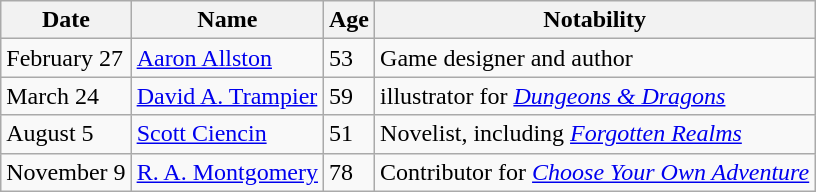<table class="wikitable">
<tr>
<th>Date</th>
<th>Name</th>
<th>Age</th>
<th>Notability</th>
</tr>
<tr>
<td>February 27</td>
<td><a href='#'>Aaron Allston</a></td>
<td>53</td>
<td>Game designer and author</td>
</tr>
<tr>
<td>March 24</td>
<td><a href='#'>David A. Trampier</a></td>
<td>59</td>
<td>illustrator for <em><a href='#'>Dungeons & Dragons</a></em></td>
</tr>
<tr>
<td>August 5</td>
<td><a href='#'>Scott Ciencin</a></td>
<td>51</td>
<td>Novelist, including <em><a href='#'>Forgotten Realms</a></em></td>
</tr>
<tr>
<td>November 9</td>
<td><a href='#'>R. A. Montgomery</a></td>
<td>78</td>
<td>Contributor for <em><a href='#'>Choose Your Own Adventure</a></em></td>
</tr>
</table>
